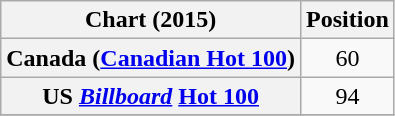<table class="wikitable plainrowheaders sortable" style="text-align:center;">
<tr>
<th>Chart (2015)</th>
<th>Position</th>
</tr>
<tr>
<th scope="row">Canada (<a href='#'>Canadian Hot 100</a>)</th>
<td>60</td>
</tr>
<tr>
<th scope="row">US <a href='#'><em>Billboard</em></a> <a href='#'>Hot 100</a></th>
<td>94</td>
</tr>
<tr>
</tr>
</table>
